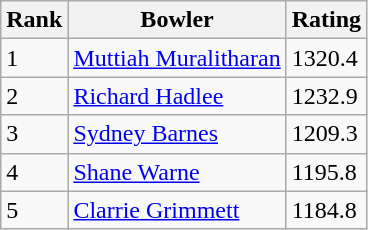<table class="wikitable">
<tr>
<th>Rank</th>
<th>Bowler</th>
<th>Rating</th>
</tr>
<tr>
<td>1</td>
<td> <a href='#'>Muttiah Muralitharan</a></td>
<td>1320.4</td>
</tr>
<tr>
<td>2</td>
<td> <a href='#'>Richard Hadlee</a></td>
<td>1232.9</td>
</tr>
<tr>
<td>3</td>
<td> <a href='#'>Sydney Barnes</a></td>
<td>1209.3</td>
</tr>
<tr>
<td>4</td>
<td> <a href='#'>Shane Warne</a></td>
<td>1195.8</td>
</tr>
<tr>
<td>5</td>
<td> <a href='#'>Clarrie Grimmett</a></td>
<td>1184.8</td>
</tr>
</table>
